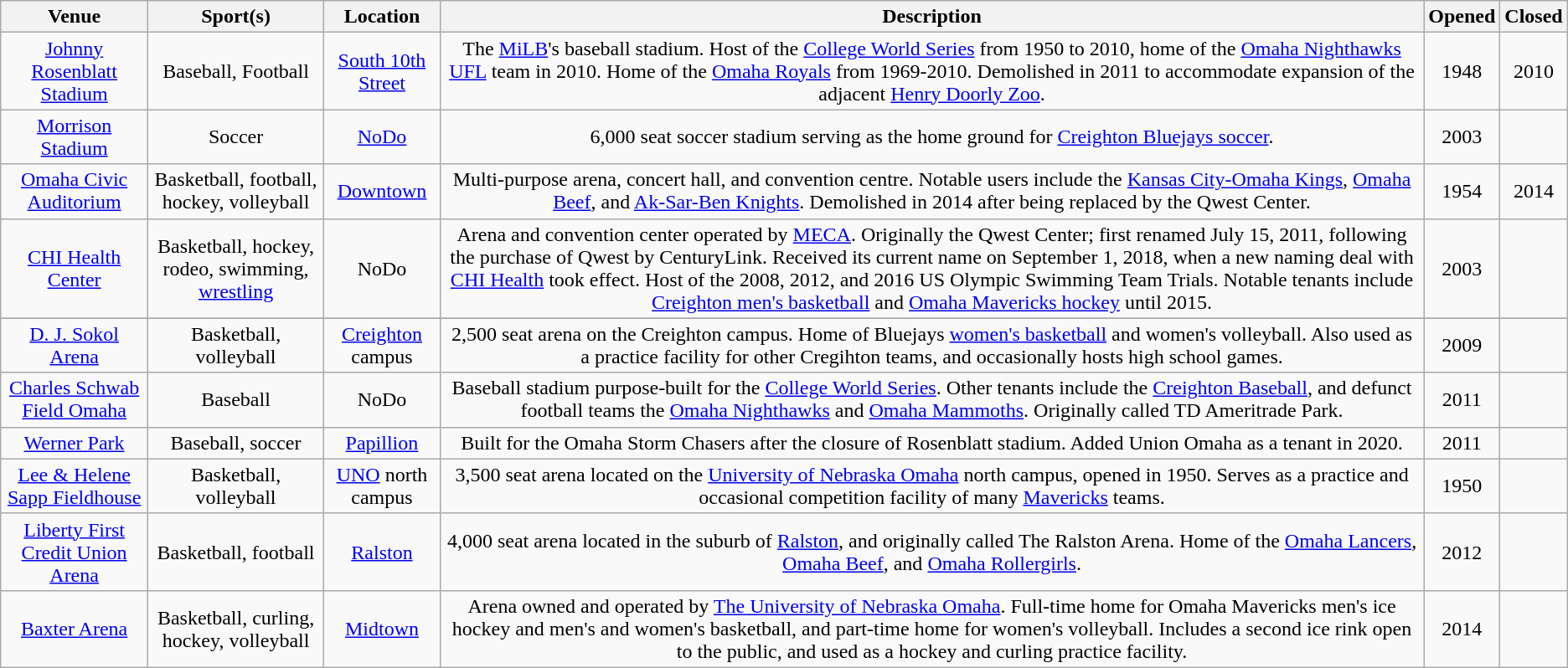<table class="wikitable" style="text-align:center">
<tr>
<th>Venue</th>
<th>Sport(s)</th>
<th>Location</th>
<th>Description</th>
<th>Opened</th>
<th>Closed</th>
</tr>
<tr>
<td><a href='#'>Johnny Rosenblatt Stadium</a></td>
<td>Baseball, Football</td>
<td><a href='#'>South 10th Street</a></td>
<td>The <a href='#'>MiLB</a>'s baseball stadium.  Host of the <a href='#'>College World Series</a> from 1950 to 2010, home of the <a href='#'>Omaha Nighthawks</a> <a href='#'>UFL</a> team in 2010. Home of the <a href='#'>Omaha Royals</a> from 1969-2010. Demolished in 2011 to accommodate expansion of the adjacent <a href='#'>Henry Doorly Zoo</a>.</td>
<td>1948</td>
<td>2010</td>
</tr>
<tr>
<td><a href='#'>Morrison Stadium</a></td>
<td>Soccer</td>
<td><a href='#'>NoDo</a></td>
<td>6,000 seat soccer stadium serving as the home ground for <a href='#'>Creighton Bluejays soccer</a>.</td>
<td>2003</td>
<td></td>
</tr>
<tr>
<td><a href='#'>Omaha Civic Auditorium</a></td>
<td>Basketball, football, hockey, volleyball</td>
<td><a href='#'>Downtown</a></td>
<td>Multi-purpose arena, concert hall, and convention centre.  Notable users include the <a href='#'>Kansas City-Omaha Kings</a>, <a href='#'>Omaha Beef</a>, and <a href='#'>Ak-Sar-Ben Knights</a>.  Demolished in 2014 after being replaced by the Qwest Center.</td>
<td>1954</td>
<td>2014</td>
</tr>
<tr>
<td><a href='#'>CHI Health Center</a></td>
<td>Basketball, hockey, rodeo, swimming, <a href='#'>wrestling</a></td>
<td>NoDo</td>
<td>Arena and convention center operated by <a href='#'>MECA</a>.  Originally the Qwest Center; first renamed July 15, 2011, following the purchase of Qwest by CenturyLink. Received its current name on September 1, 2018, when a new naming deal with <a href='#'>CHI Health</a> took effect.  Host of the 2008, 2012, and 2016 US Olympic Swimming Team Trials.  Notable tenants include <a href='#'>Creighton men's basketball</a> and <a href='#'>Omaha Mavericks hockey</a> until 2015.</td>
<td>2003</td>
<td></td>
</tr>
<tr>
</tr>
<tr>
<td><a href='#'>D. J. Sokol Arena</a></td>
<td>Basketball, volleyball</td>
<td><a href='#'>Creighton</a> campus</td>
<td>2,500 seat arena on the Creighton campus. Home of Bluejays <a href='#'>women's basketball</a> and women's volleyball. Also used as a practice facility for other Cregihton teams, and occasionally hosts high school games.</td>
<td>2009</td>
<td></td>
</tr>
<tr>
<td><a href='#'>Charles Schwab Field Omaha</a></td>
<td>Baseball</td>
<td>NoDo</td>
<td>Baseball stadium purpose-built for the <a href='#'>College World Series</a>.  Other tenants include the <a href='#'>Creighton Baseball</a>, and defunct football teams the <a href='#'>Omaha Nighthawks</a> and <a href='#'>Omaha Mammoths</a>.  Originally called TD Ameritrade Park.</td>
<td>2011</td>
<td></td>
</tr>
<tr>
<td><a href='#'>Werner Park</a></td>
<td>Baseball, soccer</td>
<td><a href='#'>Papillion</a></td>
<td>Built for the Omaha Storm Chasers after the closure of Rosenblatt stadium.  Added Union Omaha as a tenant in 2020.</td>
<td>2011</td>
<td></td>
</tr>
<tr>
<td><a href='#'>Lee & Helene Sapp Fieldhouse</a></td>
<td>Basketball, volleyball</td>
<td><a href='#'>UNO</a> north campus</td>
<td>3,500 seat arena located on the <a href='#'>University of Nebraska Omaha</a> north campus, opened in 1950. Serves as a practice and occasional competition facility of many <a href='#'>Mavericks</a> teams.</td>
<td>1950</td>
<td></td>
</tr>
<tr>
<td><a href='#'>Liberty First Credit Union Arena</a></td>
<td>Basketball, football</td>
<td><a href='#'>Ralston</a></td>
<td>4,000 seat arena located in the suburb of <a href='#'>Ralston</a>, and originally called The Ralston Arena. Home of the <a href='#'>Omaha Lancers</a>, <a href='#'>Omaha Beef</a>, and <a href='#'>Omaha Rollergirls</a>.</td>
<td>2012</td>
<td></td>
</tr>
<tr>
<td><a href='#'>Baxter Arena</a></td>
<td>Basketball, curling, hockey, volleyball</td>
<td><a href='#'>Midtown</a></td>
<td>Arena owned and operated by <a href='#'>The University of Nebraska Omaha</a>. Full-time home for Omaha Mavericks men's ice hockey and men's and women's basketball, and part-time home for women's volleyball. Includes a second ice rink open to the public, and used as a hockey and curling practice facility.</td>
<td>2014</td>
<td></td>
</tr>
</table>
